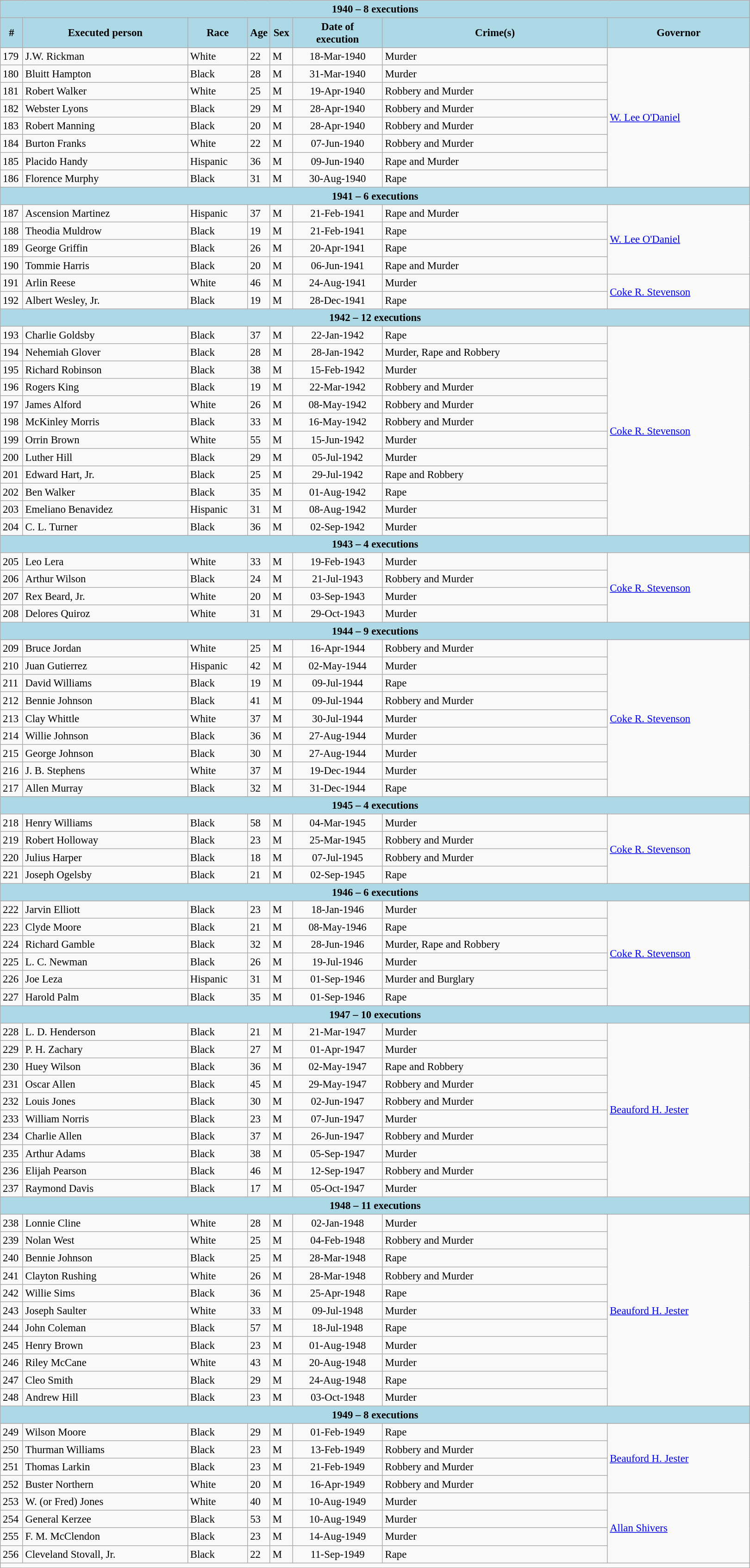<table class="wikitable" style="font-size:95%; ">
<tr>
<th colspan="8" style="background-color:#ADD8E6">1940 – 8 executions</th>
</tr>
<tr>
<th style="background-color:#ADD8E6" width="3%">#</th>
<th style="background-color:#ADD8E6" width="22%">Executed person</th>
<th style="background-color:#ADD8E6" width="8%">Race</th>
<th style="background-color:#ADD8E6" width="3%">Age</th>
<th style="background-color:#ADD8E6" width="3%">Sex</th>
<th style="background-color:#ADD8E6" width="12%">Date of <br>execution</th>
<th style="background-color:#ADD8E6" width="30%">Crime(s)</th>
<th style="background-color:#ADD8E6" width="30%">Governor</th>
</tr>
<tr>
<td>179</td>
<td>J.W. Rickman</td>
<td>White</td>
<td>22</td>
<td>M</td>
<td align=center>18-Mar-1940</td>
<td>Murder</td>
<td Rowspan="8"><a href='#'>W. Lee O'Daniel</a></td>
</tr>
<tr>
<td>180</td>
<td>Bluitt Hampton</td>
<td>Black</td>
<td>28</td>
<td>M</td>
<td align=center>31-Mar-1940</td>
<td>Murder</td>
</tr>
<tr>
<td>181</td>
<td>Robert Walker</td>
<td>White</td>
<td>25</td>
<td>M</td>
<td align=center>19-Apr-1940</td>
<td>Robbery and Murder</td>
</tr>
<tr>
<td>182</td>
<td>Webster Lyons</td>
<td>Black</td>
<td>29</td>
<td>M</td>
<td align=center>28-Apr-1940</td>
<td>Robbery and Murder</td>
</tr>
<tr>
<td>183</td>
<td>Robert Manning</td>
<td>Black</td>
<td>20</td>
<td>M</td>
<td align=center>28-Apr-1940</td>
<td>Robbery and Murder</td>
</tr>
<tr>
<td>184</td>
<td>Burton Franks</td>
<td>White</td>
<td>22</td>
<td>M</td>
<td align=center>07-Jun-1940</td>
<td>Robbery and Murder</td>
</tr>
<tr>
<td>185</td>
<td>Placido Handy</td>
<td>Hispanic</td>
<td>36</td>
<td>M</td>
<td align=center>09-Jun-1940</td>
<td>Rape and Murder</td>
</tr>
<tr>
<td>186</td>
<td>Florence Murphy</td>
<td>Black</td>
<td>31</td>
<td>M</td>
<td align=center>30-Aug-1940</td>
<td>Rape</td>
</tr>
<tr>
<th colspan="8" style="background-color:#ADD8E6">1941 – 6 executions</th>
</tr>
<tr>
<td>187</td>
<td>Ascension Martinez</td>
<td>Hispanic</td>
<td>37</td>
<td>M</td>
<td align=center>21-Feb-1941</td>
<td>Rape and Murder</td>
<td Rowspan="4"><a href='#'>W. Lee O'Daniel</a></td>
</tr>
<tr>
<td>188</td>
<td>Theodia Muldrow</td>
<td>Black</td>
<td>19</td>
<td>M</td>
<td align=center>21-Feb-1941</td>
<td>Rape</td>
</tr>
<tr>
<td>189</td>
<td>George Griffin</td>
<td>Black</td>
<td>26</td>
<td>M</td>
<td align=center>20-Apr-1941</td>
<td>Rape</td>
</tr>
<tr>
<td>190</td>
<td>Tommie Harris</td>
<td>Black</td>
<td>20</td>
<td>M</td>
<td align=center>06-Jun-1941</td>
<td>Rape and Murder</td>
</tr>
<tr>
<td>191</td>
<td>Arlin Reese</td>
<td>White</td>
<td>46</td>
<td>M</td>
<td align=center>24-Aug-1941</td>
<td>Murder</td>
<td Rowspan="2"><a href='#'>Coke R. Stevenson</a></td>
</tr>
<tr>
<td>192</td>
<td>Albert Wesley, Jr.</td>
<td>Black</td>
<td>19</td>
<td>M</td>
<td align=center>28-Dec-1941</td>
<td>Rape</td>
</tr>
<tr>
<th colspan="8" style="background-color:#ADD8E6">1942 – 12 executions</th>
</tr>
<tr>
<td>193</td>
<td>Charlie Goldsby</td>
<td>Black</td>
<td>37</td>
<td>M</td>
<td align=center>22-Jan-1942</td>
<td>Rape</td>
<td Rowspan="12"><a href='#'>Coke R. Stevenson</a></td>
</tr>
<tr>
<td>194</td>
<td>Nehemiah Glover</td>
<td>Black</td>
<td>28</td>
<td>M</td>
<td align=center>28-Jan-1942</td>
<td>Murder, Rape and Robbery</td>
</tr>
<tr>
<td>195</td>
<td>Richard Robinson</td>
<td>Black</td>
<td>38</td>
<td>M</td>
<td align=center>15-Feb-1942</td>
<td>Murder</td>
</tr>
<tr>
<td>196</td>
<td>Rogers King</td>
<td>Black</td>
<td>19</td>
<td>M</td>
<td align=center>22-Mar-1942</td>
<td>Robbery and Murder</td>
</tr>
<tr>
<td>197</td>
<td>James Alford</td>
<td>White</td>
<td>26</td>
<td>M</td>
<td align=center>08-May-1942</td>
<td>Robbery and Murder</td>
</tr>
<tr>
<td>198</td>
<td>McKinley Morris</td>
<td>Black</td>
<td>33</td>
<td>M</td>
<td align=center>16-May-1942</td>
<td>Robbery and Murder</td>
</tr>
<tr>
<td>199</td>
<td>Orrin Brown</td>
<td>White</td>
<td>55</td>
<td>M</td>
<td align=center>15-Jun-1942</td>
<td>Murder</td>
</tr>
<tr>
<td>200</td>
<td>Luther Hill</td>
<td>Black</td>
<td>29</td>
<td>M</td>
<td align=center>05-Jul-1942</td>
<td>Murder</td>
</tr>
<tr>
<td>201</td>
<td>Edward Hart, Jr.</td>
<td>Black</td>
<td>25</td>
<td>M</td>
<td align=center>29-Jul-1942</td>
<td>Rape and Robbery</td>
</tr>
<tr>
<td>202</td>
<td>Ben Walker</td>
<td>Black</td>
<td>35</td>
<td>M</td>
<td align=center>01-Aug-1942</td>
<td>Rape</td>
</tr>
<tr>
<td>203</td>
<td>Emeliano Benavidez</td>
<td>Hispanic</td>
<td>31</td>
<td>M</td>
<td align=center>08-Aug-1942</td>
<td>Murder</td>
</tr>
<tr>
<td>204</td>
<td>C. L. Turner</td>
<td>Black</td>
<td>36</td>
<td>M</td>
<td align=center>02-Sep-1942</td>
<td>Murder</td>
</tr>
<tr>
<th colspan="8" style="background-color:#ADD8E6">1943 – 4 executions</th>
</tr>
<tr>
<td>205</td>
<td>Leo Lera</td>
<td>White</td>
<td>33</td>
<td>M</td>
<td align=center>19-Feb-1943</td>
<td>Murder</td>
<td Rowspan="4"><a href='#'>Coke R. Stevenson</a></td>
</tr>
<tr>
<td>206</td>
<td>Arthur Wilson</td>
<td>Black</td>
<td>24</td>
<td>M</td>
<td align=center>21-Jul-1943</td>
<td>Robbery and Murder</td>
</tr>
<tr>
<td>207</td>
<td>Rex Beard, Jr.</td>
<td>White</td>
<td>20</td>
<td>M</td>
<td align=center>03-Sep-1943</td>
<td>Murder</td>
</tr>
<tr>
<td>208</td>
<td>Delores Quiroz</td>
<td>White</td>
<td>31</td>
<td>M</td>
<td align=center>29-Oct-1943</td>
<td>Murder</td>
</tr>
<tr>
<th colspan="8" style="background-color:#ADD8E6">1944 – 9 executions</th>
</tr>
<tr>
<td>209</td>
<td>Bruce Jordan</td>
<td>White</td>
<td>25</td>
<td>M</td>
<td align=center>16-Apr-1944</td>
<td>Robbery and Murder</td>
<td Rowspan="9"><a href='#'>Coke R. Stevenson</a></td>
</tr>
<tr>
<td>210</td>
<td>Juan Gutierrez</td>
<td>Hispanic</td>
<td>42</td>
<td>M</td>
<td align=center>02-May-1944</td>
<td>Murder</td>
</tr>
<tr>
<td>211</td>
<td>David Williams</td>
<td>Black</td>
<td>19</td>
<td>M</td>
<td align=center>09-Jul-1944</td>
<td>Rape</td>
</tr>
<tr>
<td>212</td>
<td>Bennie Johnson</td>
<td>Black</td>
<td>41</td>
<td>M</td>
<td align=center>09-Jul-1944</td>
<td>Robbery and Murder</td>
</tr>
<tr>
<td>213</td>
<td>Clay Whittle</td>
<td>White</td>
<td>37</td>
<td>M</td>
<td align=center>30-Jul-1944</td>
<td>Murder</td>
</tr>
<tr>
<td>214</td>
<td>Willie Johnson</td>
<td>Black</td>
<td>36</td>
<td>M</td>
<td align=center>27-Aug-1944</td>
<td>Murder</td>
</tr>
<tr>
<td>215</td>
<td>George Johnson</td>
<td>Black</td>
<td>30</td>
<td>M</td>
<td align=center>27-Aug-1944</td>
<td>Murder</td>
</tr>
<tr>
<td>216</td>
<td>J. B. Stephens</td>
<td>White</td>
<td>37</td>
<td>M</td>
<td align=center>19-Dec-1944</td>
<td>Murder</td>
</tr>
<tr>
<td>217</td>
<td>Allen Murray</td>
<td>Black</td>
<td>32</td>
<td>M</td>
<td align=center>31-Dec-1944</td>
<td>Rape</td>
</tr>
<tr>
<th colspan="8" style="background-color:#ADD8E6">1945 – 4 executions</th>
</tr>
<tr>
<td>218</td>
<td>Henry Williams</td>
<td>Black</td>
<td>58</td>
<td>M</td>
<td align=center>04-Mar-1945</td>
<td>Murder</td>
<td Rowspan="4"><a href='#'>Coke R. Stevenson</a></td>
</tr>
<tr>
<td>219</td>
<td>Robert Holloway</td>
<td>Black</td>
<td>23</td>
<td>M</td>
<td align=center>25-Mar-1945</td>
<td>Robbery and Murder</td>
</tr>
<tr>
<td>220</td>
<td>Julius Harper</td>
<td>Black</td>
<td>18</td>
<td>M</td>
<td align=center>07-Jul-1945</td>
<td>Robbery and Murder</td>
</tr>
<tr>
<td>221</td>
<td>Joseph Ogelsby</td>
<td>Black</td>
<td>21</td>
<td>M</td>
<td align=center>02-Sep-1945</td>
<td>Rape</td>
</tr>
<tr>
<th colspan="8" style="background-color:#ADD8E6">1946 – 6 executions</th>
</tr>
<tr>
<td>222</td>
<td>Jarvin Elliott</td>
<td>Black</td>
<td>23</td>
<td>M</td>
<td align=center>18-Jan-1946</td>
<td>Murder</td>
<td Rowspan="6"><a href='#'>Coke R. Stevenson</a></td>
</tr>
<tr>
<td>223</td>
<td>Clyde Moore</td>
<td>Black</td>
<td>21</td>
<td>M</td>
<td align=center>08-May-1946</td>
<td>Rape</td>
</tr>
<tr>
<td>224</td>
<td>Richard Gamble</td>
<td>Black</td>
<td>32</td>
<td>M</td>
<td align=center>28-Jun-1946</td>
<td>Murder, Rape and Robbery</td>
</tr>
<tr>
<td>225</td>
<td>L. C. Newman</td>
<td>Black</td>
<td>26</td>
<td>M</td>
<td align=center>19-Jul-1946</td>
<td>Murder</td>
</tr>
<tr>
<td>226</td>
<td>Joe Leza</td>
<td>Hispanic</td>
<td>31</td>
<td>M</td>
<td align=center>01-Sep-1946</td>
<td>Murder and Burglary</td>
</tr>
<tr>
<td>227</td>
<td>Harold Palm</td>
<td>Black</td>
<td>35</td>
<td>M</td>
<td align=center>01-Sep-1946</td>
<td>Rape</td>
</tr>
<tr>
<th colspan="8" style="background-color:#ADD8E6">1947 – 10 executions</th>
</tr>
<tr>
<td>228</td>
<td>L. D. Henderson</td>
<td>Black</td>
<td>21</td>
<td>M</td>
<td align=center>21-Mar-1947</td>
<td>Murder</td>
<td Rowspan="10"><a href='#'>Beauford H. Jester</a></td>
</tr>
<tr>
<td>229</td>
<td>P. H. Zachary</td>
<td>Black</td>
<td>27</td>
<td>M</td>
<td align=center>01-Apr-1947</td>
<td>Murder</td>
</tr>
<tr>
<td>230</td>
<td>Huey Wilson</td>
<td>Black</td>
<td>36</td>
<td>M</td>
<td align=center>02-May-1947</td>
<td>Rape and Robbery</td>
</tr>
<tr>
<td>231</td>
<td>Oscar Allen</td>
<td>Black</td>
<td>45</td>
<td>M</td>
<td align=center>29-May-1947</td>
<td>Robbery and Murder</td>
</tr>
<tr>
<td>232</td>
<td>Louis Jones</td>
<td>Black</td>
<td>30</td>
<td>M</td>
<td align=center>02-Jun-1947</td>
<td>Robbery and Murder</td>
</tr>
<tr>
<td>233</td>
<td>William Norris</td>
<td>Black</td>
<td>23</td>
<td>M</td>
<td align=center>07-Jun-1947</td>
<td>Murder</td>
</tr>
<tr>
<td>234</td>
<td>Charlie Allen</td>
<td>Black</td>
<td>37</td>
<td>M</td>
<td align=center>26-Jun-1947</td>
<td>Robbery and Murder</td>
</tr>
<tr>
<td>235</td>
<td>Arthur Adams</td>
<td>Black</td>
<td>38</td>
<td>M</td>
<td align=center>05-Sep-1947</td>
<td>Murder</td>
</tr>
<tr>
<td>236</td>
<td>Elijah Pearson</td>
<td>Black</td>
<td>46</td>
<td>M</td>
<td align=center>12-Sep-1947</td>
<td>Robbery and Murder</td>
</tr>
<tr>
<td>237</td>
<td>Raymond Davis</td>
<td>Black</td>
<td>17</td>
<td>M</td>
<td align=center>05-Oct-1947</td>
<td>Murder</td>
</tr>
<tr>
<th colspan="8" style="background-color:#ADD8E6">1948 – 11 executions</th>
</tr>
<tr>
<td>238</td>
<td>Lonnie Cline</td>
<td>White</td>
<td>28</td>
<td>M</td>
<td align=center>02-Jan-1948</td>
<td>Murder</td>
<td Rowspan="11"><a href='#'>Beauford H. Jester</a></td>
</tr>
<tr>
<td>239</td>
<td>Nolan West</td>
<td>White</td>
<td>25</td>
<td>M</td>
<td align=center>04-Feb-1948</td>
<td>Robbery and Murder</td>
</tr>
<tr>
<td>240</td>
<td>Bennie Johnson</td>
<td>Black</td>
<td>25</td>
<td>M</td>
<td align=center>28-Mar-1948</td>
<td>Rape</td>
</tr>
<tr>
<td>241</td>
<td>Clayton Rushing</td>
<td>White</td>
<td>26</td>
<td>M</td>
<td align=center>28-Mar-1948</td>
<td>Robbery and Murder</td>
</tr>
<tr>
<td>242</td>
<td>Willie Sims</td>
<td>Black</td>
<td>36</td>
<td>M</td>
<td align=center>25-Apr-1948</td>
<td>Rape</td>
</tr>
<tr>
<td>243</td>
<td>Joseph Saulter</td>
<td>White</td>
<td>33</td>
<td>M</td>
<td align=center>09-Jul-1948</td>
<td>Murder</td>
</tr>
<tr>
<td>244</td>
<td>John Coleman</td>
<td>Black</td>
<td>57</td>
<td>M</td>
<td align=center>18-Jul-1948</td>
<td>Rape</td>
</tr>
<tr>
<td>245</td>
<td>Henry Brown</td>
<td>Black</td>
<td>23</td>
<td>M</td>
<td align=center>01-Aug-1948</td>
<td>Murder</td>
</tr>
<tr>
<td>246</td>
<td>Riley McCane</td>
<td>White</td>
<td>43</td>
<td>M</td>
<td align=center>20-Aug-1948</td>
<td>Murder</td>
</tr>
<tr>
<td>247</td>
<td>Cleo Smith</td>
<td>Black</td>
<td>29</td>
<td>M</td>
<td align=center>24-Aug-1948</td>
<td>Rape</td>
</tr>
<tr>
<td>248</td>
<td>Andrew Hill</td>
<td>Black</td>
<td>23</td>
<td>M</td>
<td align=center>03-Oct-1948</td>
<td>Murder</td>
</tr>
<tr>
<th colspan="8" style="background-color:#ADD8E6">1949 – 8 executions</th>
</tr>
<tr>
<td>249</td>
<td>Wilson Moore</td>
<td>Black</td>
<td>29</td>
<td>M</td>
<td align=center>01-Feb-1949</td>
<td>Rape</td>
<td Rowspan="4"><a href='#'>Beauford H. Jester</a></td>
</tr>
<tr>
<td>250</td>
<td>Thurman Williams</td>
<td>Black</td>
<td>23</td>
<td>M</td>
<td align=center>13-Feb-1949</td>
<td>Robbery and Murder</td>
</tr>
<tr>
<td>251</td>
<td>Thomas Larkin</td>
<td>Black</td>
<td>23</td>
<td>M</td>
<td align=center>21-Feb-1949</td>
<td>Robbery and Murder</td>
</tr>
<tr>
<td>252</td>
<td>Buster Northern</td>
<td>White</td>
<td>20</td>
<td>M</td>
<td align=center>16-Apr-1949</td>
<td>Robbery and Murder</td>
</tr>
<tr>
<td>253</td>
<td>W. (or Fred) Jones</td>
<td>White</td>
<td>40</td>
<td>M</td>
<td align=center>10-Aug-1949</td>
<td>Murder</td>
<td Rowspan="4"><a href='#'>Allan Shivers</a></td>
</tr>
<tr>
<td>254</td>
<td>General Kerzee</td>
<td>Black</td>
<td>53</td>
<td>M</td>
<td align=center>10-Aug-1949</td>
<td>Murder</td>
</tr>
<tr>
<td>255</td>
<td>F. M. McClendon</td>
<td>Black</td>
<td>23</td>
<td>M</td>
<td align=center>14-Aug-1949</td>
<td>Murder</td>
</tr>
<tr>
<td>256</td>
<td>Cleveland Stovall, Jr.</td>
<td>Black</td>
<td>22</td>
<td>M</td>
<td align=center>11-Sep-1949</td>
<td>Rape</td>
</tr>
<tr>
<td colspan="8"></td>
</tr>
</table>
